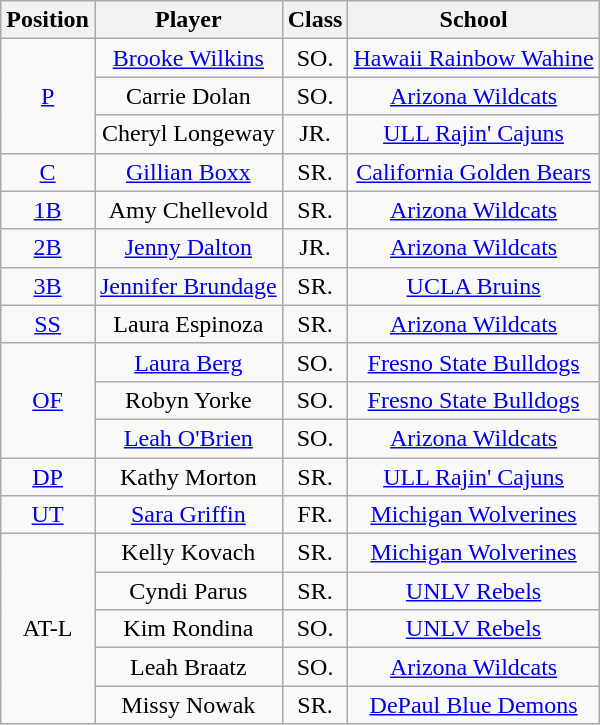<table class="wikitable">
<tr>
<th>Position</th>
<th>Player</th>
<th>Class</th>
<th>School</th>
</tr>
<tr align=center>
<td rowspan=3><a href='#'>P</a></td>
<td><a href='#'>Brooke Wilkins</a></td>
<td>SO.</td>
<td><a href='#'>Hawaii Rainbow Wahine</a></td>
</tr>
<tr align=center>
<td>Carrie Dolan</td>
<td>SO.</td>
<td><a href='#'>Arizona Wildcats</a></td>
</tr>
<tr align=center>
<td>Cheryl Longeway</td>
<td>JR.</td>
<td><a href='#'>ULL Rajin' Cajuns</a></td>
</tr>
<tr align=center>
<td rowspan=1><a href='#'>C</a></td>
<td><a href='#'>Gillian Boxx</a></td>
<td>SR.</td>
<td><a href='#'>California Golden Bears</a></td>
</tr>
<tr align=center>
<td rowspan=1><a href='#'>1B</a></td>
<td>Amy Chellevold</td>
<td>SR.</td>
<td><a href='#'>Arizona Wildcats</a></td>
</tr>
<tr align=center>
<td rowspan=1><a href='#'>2B</a></td>
<td><a href='#'>Jenny Dalton</a></td>
<td>JR.</td>
<td><a href='#'>Arizona Wildcats</a></td>
</tr>
<tr align=center>
<td rowspan=1><a href='#'>3B</a></td>
<td><a href='#'>Jennifer Brundage</a></td>
<td>SR.</td>
<td><a href='#'>UCLA Bruins</a></td>
</tr>
<tr align=center>
<td rowspan=1><a href='#'>SS</a></td>
<td>Laura Espinoza</td>
<td>SR.</td>
<td><a href='#'>Arizona Wildcats</a></td>
</tr>
<tr align=center>
<td rowspan=3><a href='#'>OF</a></td>
<td><a href='#'>Laura Berg</a></td>
<td>SO.</td>
<td><a href='#'>Fresno State Bulldogs</a></td>
</tr>
<tr align=center>
<td>Robyn Yorke</td>
<td>SO.</td>
<td><a href='#'>Fresno State Bulldogs</a></td>
</tr>
<tr align=center>
<td><a href='#'>Leah O'Brien</a></td>
<td>SO.</td>
<td><a href='#'>Arizona Wildcats</a></td>
</tr>
<tr align=center>
<td rowspan=1><a href='#'>DP</a></td>
<td>Kathy Morton</td>
<td>SR.</td>
<td><a href='#'>ULL Rajin' Cajuns</a></td>
</tr>
<tr align=center>
<td rowspan=1><a href='#'>UT</a></td>
<td><a href='#'>Sara Griffin</a></td>
<td>FR.</td>
<td><a href='#'>Michigan Wolverines</a></td>
</tr>
<tr align=center>
<td rowspan=5>AT-L</td>
<td>Kelly Kovach</td>
<td>SR.</td>
<td><a href='#'>Michigan Wolverines</a></td>
</tr>
<tr align=center>
<td>Cyndi Parus</td>
<td>SR.</td>
<td><a href='#'>UNLV Rebels</a></td>
</tr>
<tr align=center>
<td>Kim Rondina</td>
<td>SO.</td>
<td><a href='#'>UNLV Rebels</a></td>
</tr>
<tr align=center>
<td>Leah Braatz</td>
<td>SO.</td>
<td><a href='#'>Arizona Wildcats</a></td>
</tr>
<tr align=center>
<td>Missy Nowak</td>
<td>SR.</td>
<td><a href='#'>DePaul Blue Demons</a></td>
</tr>
</table>
